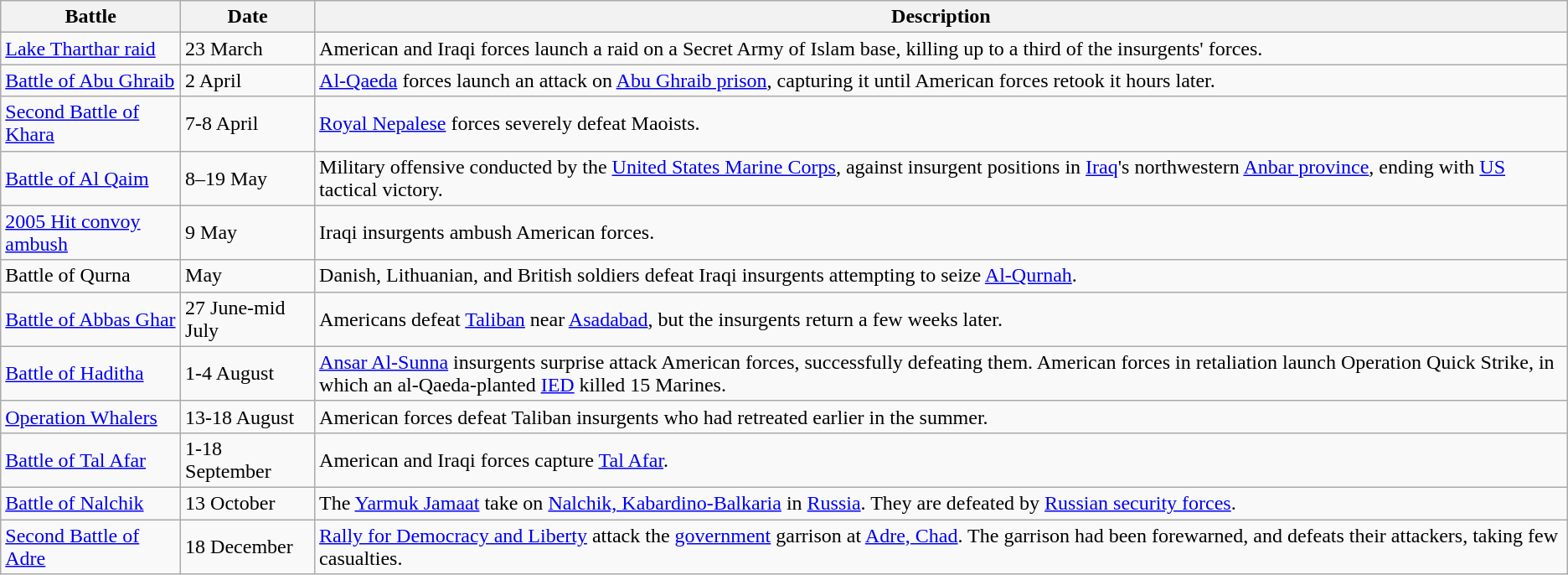<table class="wikitable">
<tr>
<th>Battle</th>
<th>Date</th>
<th>Description</th>
</tr>
<tr>
<td><a href='#'>Lake Tharthar raid</a></td>
<td>23 March</td>
<td>American and Iraqi forces launch a raid on a Secret Army of Islam base, killing up to a third of the insurgents' forces.</td>
</tr>
<tr>
<td><a href='#'>Battle of Abu Ghraib</a></td>
<td>2 April</td>
<td><a href='#'>Al-Qaeda</a> forces launch an attack on <a href='#'>Abu Ghraib prison</a>, capturing it until American forces retook it hours later.</td>
</tr>
<tr>
<td><a href='#'>Second Battle of Khara</a></td>
<td>7-8 April</td>
<td><a href='#'>Royal Nepalese</a> forces severely defeat Maoists.</td>
</tr>
<tr>
<td><a href='#'>Battle of Al Qaim</a></td>
<td>8–19 May</td>
<td>Military offensive conducted by the <a href='#'>United States Marine Corps</a>, against insurgent positions in <a href='#'>Iraq</a>'s northwestern <a href='#'>Anbar province</a>, ending with <a href='#'>US</a> tactical victory.</td>
</tr>
<tr>
<td><a href='#'>2005 Hit convoy ambush</a></td>
<td>9 May</td>
<td>Iraqi insurgents ambush American forces.</td>
</tr>
<tr>
<td>Battle of Qurna</td>
<td>May</td>
<td>Danish, Lithuanian, and British soldiers defeat Iraqi insurgents attempting to seize <a href='#'>Al-Qurnah</a>.</td>
</tr>
<tr>
<td><a href='#'>Battle of Abbas Ghar</a></td>
<td>27 June-mid July</td>
<td>Americans defeat <a href='#'>Taliban</a> near <a href='#'>Asadabad</a>, but the insurgents return a few weeks later.</td>
</tr>
<tr>
<td><a href='#'>Battle of Haditha</a></td>
<td>1-4 August</td>
<td><a href='#'>Ansar Al-Sunna</a> insurgents surprise attack American forces, successfully defeating them. American forces in retaliation launch Operation Quick Strike, in which an al-Qaeda-planted <a href='#'>IED</a> killed 15 Marines.</td>
</tr>
<tr>
<td><a href='#'>Operation Whalers</a></td>
<td>13-18 August</td>
<td>American forces defeat Taliban insurgents who had retreated earlier in the summer.</td>
</tr>
<tr>
<td><a href='#'>Battle of Tal Afar</a></td>
<td>1-18 September</td>
<td>American and Iraqi forces capture <a href='#'>Tal Afar</a>.</td>
</tr>
<tr>
<td><a href='#'>Battle of Nalchik</a></td>
<td>13 October</td>
<td>The <a href='#'>Yarmuk Jamaat</a> take on <a href='#'>Nalchik, Kabardino-Balkaria</a> in <a href='#'>Russia</a>.  They are defeated by <a href='#'>Russian security forces</a>.</td>
</tr>
<tr>
<td><a href='#'>Second Battle of Adre</a></td>
<td>18 December</td>
<td><a href='#'>Rally for Democracy and Liberty</a> attack the <a href='#'>government</a> garrison at <a href='#'>Adre, Chad</a>. The garrison had been forewarned, and defeats their attackers, taking few casualties.</td>
</tr>
</table>
